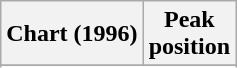<table class="wikitable">
<tr>
<th>Chart (1996)</th>
<th>Peak<br>position</th>
</tr>
<tr>
</tr>
<tr>
</tr>
</table>
